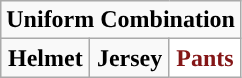<table class="wikitable" style="display: inline-table;">
<tr>
<td align="center" Colspan="3"><strong>Uniform Combination</strong></td>
</tr>
<tr align="center">
<td><strong>Helmet</strong></td>
<td><strong>Jersey</strong></td>
<td style="background:white; color:#841617"><strong>Pants</strong></td>
</tr>
</table>
